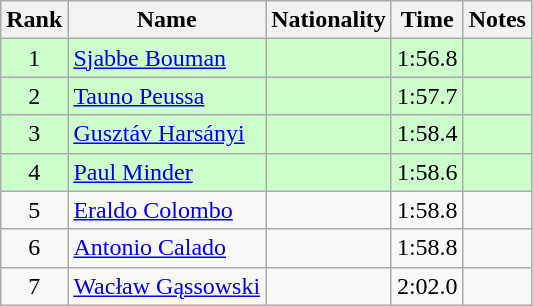<table class="wikitable sortable" style="text-align:center">
<tr>
<th>Rank</th>
<th>Name</th>
<th>Nationality</th>
<th>Time</th>
<th>Notes</th>
</tr>
<tr bgcolor=ccffcc>
<td>1</td>
<td align=left><a href='#'>Sjabbe Bouman</a></td>
<td align=left></td>
<td>1:56.8</td>
<td></td>
</tr>
<tr bgcolor=ccffcc>
<td>2</td>
<td align=left><a href='#'>Tauno Peussa</a></td>
<td align=left></td>
<td>1:57.7</td>
<td></td>
</tr>
<tr bgcolor=ccffcc>
<td>3</td>
<td align=left><a href='#'>Gusztáv Harsányi</a></td>
<td align=left></td>
<td>1:58.4</td>
<td></td>
</tr>
<tr bgcolor=ccffcc>
<td>4</td>
<td align=left><a href='#'>Paul Minder</a></td>
<td align=left></td>
<td>1:58.6</td>
<td></td>
</tr>
<tr>
<td>5</td>
<td align=left><a href='#'>Eraldo Colombo</a></td>
<td align=left></td>
<td>1:58.8</td>
<td></td>
</tr>
<tr>
<td>6</td>
<td align=left><a href='#'>Antonio Calado</a></td>
<td align=left></td>
<td>1:58.8</td>
<td></td>
</tr>
<tr>
<td>7</td>
<td align=left><a href='#'>Wacław Gąssowski</a></td>
<td align=left></td>
<td>2:02.0</td>
<td></td>
</tr>
</table>
